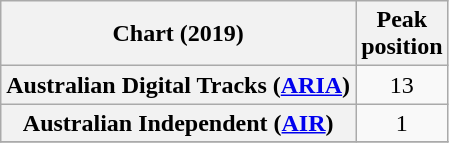<table class="wikitable plainrowheaders" style="text-align:center;">
<tr>
<th scope="col">Chart (2019)</th>
<th scope="col">Peak<br>position</th>
</tr>
<tr>
<th scope="row">Australian Digital Tracks (<a href='#'>ARIA</a>)</th>
<td>13</td>
</tr>
<tr>
<th scope="row">Australian Independent (<a href='#'>AIR</a>)</th>
<td>1</td>
</tr>
<tr>
</tr>
</table>
